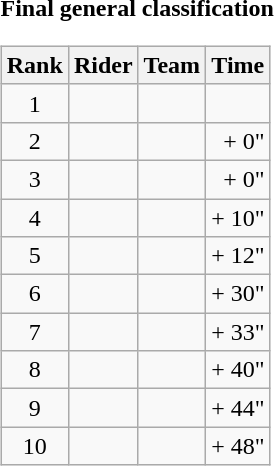<table>
<tr>
<td><strong>Final general classification</strong><br><table class="wikitable">
<tr>
<th scope="col">Rank</th>
<th scope="col">Rider</th>
<th scope="col">Team</th>
<th scope="col">Time</th>
</tr>
<tr>
<td style="text-align:center;">1</td>
<td></td>
<td></td>
<td style="text-align:right;"></td>
</tr>
<tr>
<td style="text-align:center;">2</td>
<td></td>
<td></td>
<td style="text-align:right;">+ 0"</td>
</tr>
<tr>
<td style="text-align:center;">3</td>
<td></td>
<td></td>
<td style="text-align:right;">+ 0"</td>
</tr>
<tr>
<td style="text-align:center;">4</td>
<td></td>
<td></td>
<td style="text-align:right;">+ 10"</td>
</tr>
<tr>
<td style="text-align:center;">5</td>
<td></td>
<td></td>
<td style="text-align:right;">+ 12"</td>
</tr>
<tr>
<td style="text-align:center;">6</td>
<td></td>
<td></td>
<td style="text-align:right;">+ 30"</td>
</tr>
<tr>
<td style="text-align:center;">7</td>
<td></td>
<td></td>
<td style="text-align:right;">+ 33"</td>
</tr>
<tr>
<td style="text-align:center;">8</td>
<td></td>
<td></td>
<td style="text-align:right;">+ 40"</td>
</tr>
<tr>
<td style="text-align:center;">9</td>
<td></td>
<td></td>
<td style="text-align:right;">+ 44"</td>
</tr>
<tr>
<td style="text-align:center;">10</td>
<td></td>
<td></td>
<td style="text-align:right;">+ 48"</td>
</tr>
</table>
</td>
</tr>
</table>
